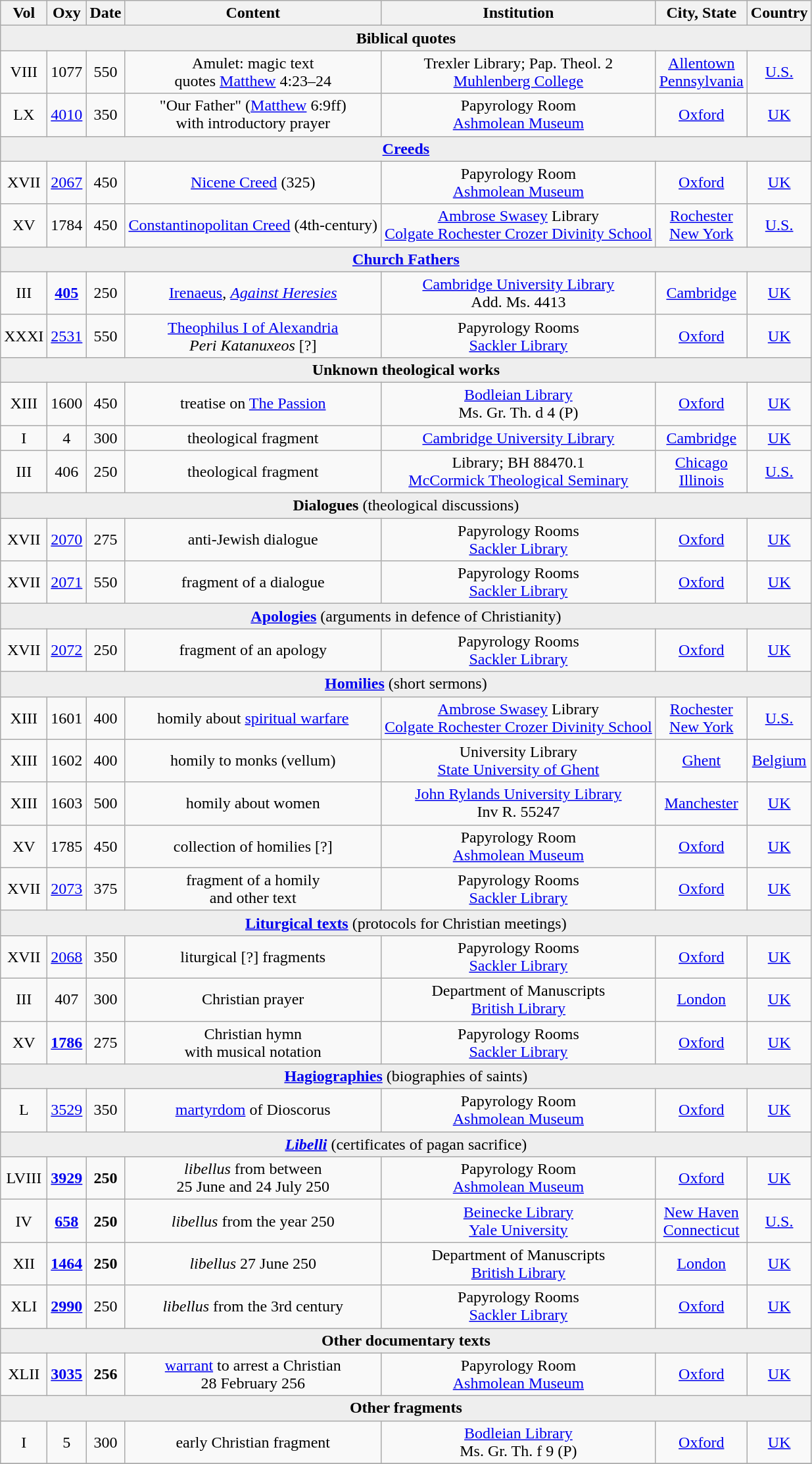<table class="wikitable" style="text-align:center">
<tr>
<th>Vol</th>
<th>Oxy</th>
<th>Date</th>
<th>Content</th>
<th>Institution</th>
<th>City, State</th>
<th>Country</th>
</tr>
<tr>
<td Colspan=7 style="background:#eeeeee"><strong>Biblical quotes</strong></td>
</tr>
<tr>
<td>VIII</td>
<td>1077</td>
<td>550</td>
<td>Amulet: magic text<br>quotes <a href='#'>Matthew</a> 4:23–24</td>
<td>Trexler Library; Pap. Theol. 2<br><a href='#'>Muhlenberg College</a></td>
<td><a href='#'>Allentown</a><br><a href='#'>Pennsylvania</a></td>
<td><a href='#'>U.S.</a></td>
</tr>
<tr>
<td>LX</td>
<td><a href='#'>4010</a></td>
<td>350</td>
<td>"Our Father" (<a href='#'>Matthew</a> 6:9ff)<br>with introductory prayer</td>
<td>Papyrology Room<br><a href='#'>Ashmolean Museum</a></td>
<td><a href='#'>Oxford</a></td>
<td><a href='#'>UK</a></td>
</tr>
<tr>
<td Colspan=7 style="background:#eeeeee"><strong><a href='#'>Creeds</a></strong></td>
</tr>
<tr>
<td>XVII</td>
<td><a href='#'>2067</a></td>
<td>450</td>
<td><a href='#'>Nicene Creed</a> (325)</td>
<td>Papyrology Room<br><a href='#'>Ashmolean Museum</a></td>
<td><a href='#'>Oxford</a></td>
<td><a href='#'>UK</a></td>
</tr>
<tr>
<td>XV</td>
<td>1784</td>
<td>450</td>
<td><a href='#'>Constantinopolitan Creed</a> (4th-century)</td>
<td><a href='#'>Ambrose Swasey</a> Library<br><a href='#'>Colgate Rochester Crozer Divinity School</a></td>
<td><a href='#'>Rochester</a><br><a href='#'>New York</a></td>
<td><a href='#'>U.S.</a></td>
</tr>
<tr>
<td Colspan=7 style="background:#eeeeee"><strong><a href='#'>Church Fathers</a></strong></td>
</tr>
<tr>
<td>III</td>
<td><strong><a href='#'>405</a></strong></td>
<td>250</td>
<td><a href='#'>Irenaeus</a>, <em><a href='#'>Against Heresies</a></em></td>
<td><a href='#'>Cambridge University Library</a><br>Add. Ms. 4413</td>
<td><a href='#'>Cambridge</a></td>
<td><a href='#'>UK</a></td>
</tr>
<tr>
<td>XXXI</td>
<td><a href='#'>2531</a></td>
<td>550</td>
<td><a href='#'>Theophilus I of Alexandria</a><br><em>Peri Katanuxeos</em> [?]</td>
<td>Papyrology Rooms<br><a href='#'>Sackler Library</a></td>
<td><a href='#'>Oxford</a></td>
<td><a href='#'>UK</a></td>
</tr>
<tr>
<td Colspan=7 style="background:#eeeeee"><strong>Unknown theological works</strong></td>
</tr>
<tr>
<td>XIII</td>
<td>1600</td>
<td>450</td>
<td>treatise on <a href='#'>The Passion</a></td>
<td><a href='#'>Bodleian Library</a><br>Ms. Gr. Th. d 4 (P)</td>
<td><a href='#'>Oxford</a></td>
<td><a href='#'>UK</a></td>
</tr>
<tr>
<td>I</td>
<td>4</td>
<td>300</td>
<td>theological fragment</td>
<td><a href='#'>Cambridge University Library</a></td>
<td><a href='#'>Cambridge</a></td>
<td><a href='#'>UK</a></td>
</tr>
<tr>
<td>III</td>
<td>406</td>
<td>250</td>
<td>theological fragment</td>
<td>Library; BH 88470.1<br><a href='#'>McCormick Theological Seminary</a></td>
<td><a href='#'>Chicago</a><br><a href='#'>Illinois</a></td>
<td><a href='#'>U.S.</a></td>
</tr>
<tr>
<td Colspan=7 style="background:#eeeeee"><strong>Dialogues</strong> (theological discussions)</td>
</tr>
<tr>
<td>XVII</td>
<td><a href='#'>2070</a></td>
<td>275</td>
<td>anti-Jewish dialogue</td>
<td>Papyrology Rooms<br><a href='#'>Sackler Library</a></td>
<td><a href='#'>Oxford</a></td>
<td><a href='#'>UK</a></td>
</tr>
<tr>
<td>XVII</td>
<td><a href='#'>2071</a></td>
<td>550</td>
<td>fragment of a dialogue</td>
<td>Papyrology Rooms<br><a href='#'>Sackler Library</a></td>
<td><a href='#'>Oxford</a></td>
<td><a href='#'>UK</a></td>
</tr>
<tr>
<td Colspan=7 style="background:#eeeeee"><strong><a href='#'>Apologies</a></strong> (arguments in defence of Christianity)</td>
</tr>
<tr>
<td>XVII</td>
<td><a href='#'>2072</a></td>
<td>250</td>
<td>fragment of an apology</td>
<td>Papyrology Rooms<br><a href='#'>Sackler Library</a></td>
<td><a href='#'>Oxford</a></td>
<td><a href='#'>UK</a></td>
</tr>
<tr>
<td Colspan=7 style="background:#eeeeee"><strong><a href='#'>Homilies</a></strong> (short sermons)</td>
</tr>
<tr>
<td>XIII</td>
<td>1601</td>
<td>400</td>
<td>homily about <a href='#'>spiritual warfare</a></td>
<td><a href='#'>Ambrose Swasey</a> Library<br><a href='#'>Colgate Rochester Crozer Divinity School</a></td>
<td><a href='#'>Rochester</a><br><a href='#'>New York</a></td>
<td><a href='#'>U.S.</a></td>
</tr>
<tr>
<td>XIII</td>
<td>1602</td>
<td>400</td>
<td>homily to monks (vellum)</td>
<td>University Library<br><a href='#'>State University of Ghent</a></td>
<td><a href='#'>Ghent</a></td>
<td><a href='#'>Belgium</a></td>
</tr>
<tr>
<td>XIII</td>
<td>1603</td>
<td>500</td>
<td>homily about women</td>
<td><a href='#'>John Rylands University Library</a><br>Inv R. 55247</td>
<td><a href='#'>Manchester</a></td>
<td><a href='#'>UK</a></td>
</tr>
<tr>
<td>XV</td>
<td>1785</td>
<td>450</td>
<td>collection of homilies [?]</td>
<td>Papyrology Room<br><a href='#'>Ashmolean Museum</a></td>
<td><a href='#'>Oxford</a></td>
<td><a href='#'>UK</a></td>
</tr>
<tr>
<td>XVII</td>
<td><a href='#'>2073</a></td>
<td>375</td>
<td>fragment of a homily<br>and other text</td>
<td>Papyrology Rooms<br><a href='#'>Sackler Library</a></td>
<td><a href='#'>Oxford</a></td>
<td><a href='#'>UK</a></td>
</tr>
<tr>
<td Colspan=7 style="background:#eeeeee"><strong><a href='#'>Liturgical texts</a></strong> (protocols for Christian meetings)</td>
</tr>
<tr>
<td>XVII</td>
<td><a href='#'>2068</a></td>
<td>350</td>
<td>liturgical [?] fragments</td>
<td>Papyrology Rooms<br><a href='#'>Sackler Library</a></td>
<td><a href='#'>Oxford</a></td>
<td><a href='#'>UK</a></td>
</tr>
<tr>
<td>III</td>
<td>407</td>
<td>300</td>
<td>Christian prayer</td>
<td>Department of Manuscripts<br><a href='#'>British Library</a></td>
<td><a href='#'>London</a></td>
<td><a href='#'>UK</a></td>
</tr>
<tr>
<td>XV</td>
<td><strong><a href='#'>1786</a></strong></td>
<td>275</td>
<td>Christian hymn<br>with musical notation</td>
<td>Papyrology Rooms<br><a href='#'>Sackler Library</a></td>
<td><a href='#'>Oxford</a></td>
<td><a href='#'>UK</a></td>
</tr>
<tr>
<td Colspan=7 style="background:#eeeeee"><strong><a href='#'>Hagiographies</a></strong> (biographies of saints)</td>
</tr>
<tr>
<td>L</td>
<td><a href='#'>3529</a></td>
<td>350</td>
<td><a href='#'>martyrdom</a> of Dioscorus</td>
<td>Papyrology Room<br><a href='#'>Ashmolean Museum</a></td>
<td><a href='#'>Oxford</a></td>
<td><a href='#'>UK</a></td>
</tr>
<tr>
<td Colspan=7 style="background:#eeeeee"><strong><em><a href='#'>Libelli</a></em></strong> (certificates of pagan sacrifice)</td>
</tr>
<tr>
<td>LVIII</td>
<td><strong><a href='#'>3929</a></strong></td>
<td><strong>250</strong></td>
<td><em>libellus</em> from between<br>25 June and 24 July 250</td>
<td>Papyrology Room<br><a href='#'>Ashmolean Museum</a></td>
<td><a href='#'>Oxford</a></td>
<td><a href='#'>UK</a></td>
</tr>
<tr>
<td>IV</td>
<td><strong><a href='#'>658</a></strong></td>
<td><strong>250</strong></td>
<td><em>libellus</em> from the year 250</td>
<td><a href='#'>Beinecke Library</a><br><a href='#'>Yale University</a></td>
<td><a href='#'>New Haven</a><br><a href='#'>Connecticut</a></td>
<td><a href='#'>U.S.</a></td>
</tr>
<tr>
<td>XII</td>
<td><strong><a href='#'>1464</a></strong></td>
<td><strong>250</strong></td>
<td><em>libellus</em> 27 June 250</td>
<td>Department of Manuscripts<br><a href='#'>British Library</a></td>
<td><a href='#'>London</a></td>
<td><a href='#'>UK</a></td>
</tr>
<tr>
<td>XLI</td>
<td><strong><a href='#'>2990</a></strong></td>
<td>250</td>
<td><em>libellus</em> from the 3rd century</td>
<td>Papyrology Rooms<br><a href='#'>Sackler Library</a></td>
<td><a href='#'>Oxford</a></td>
<td><a href='#'>UK</a></td>
</tr>
<tr>
<td Colspan=7 style="background:#eeeeee"><strong>Other documentary texts</strong></td>
</tr>
<tr>
<td>XLII</td>
<td><strong><a href='#'>3035</a></strong></td>
<td><strong>256</strong></td>
<td><a href='#'>warrant</a> to arrest a Christian<br>28 February 256</td>
<td>Papyrology Room<br><a href='#'>Ashmolean Museum</a></td>
<td><a href='#'>Oxford</a></td>
<td><a href='#'>UK</a></td>
</tr>
<tr>
<td Colspan=7 style="background:#eeeeee"><strong>Other fragments</strong></td>
</tr>
<tr>
<td>I</td>
<td>5</td>
<td>300</td>
<td>early Christian fragment</td>
<td><a href='#'>Bodleian Library</a><br>Ms. Gr. Th. f 9 (P)</td>
<td><a href='#'>Oxford</a></td>
<td><a href='#'>UK</a></td>
</tr>
<tr>
</tr>
</table>
